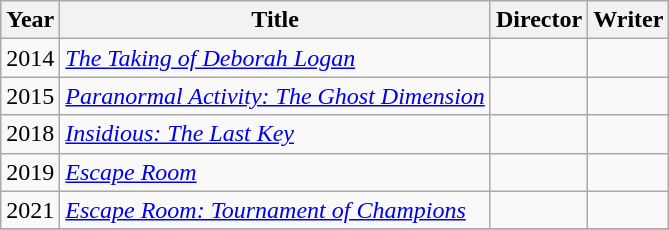<table class="wikitable">
<tr>
<th>Year</th>
<th>Title</th>
<th>Director</th>
<th>Writer</th>
</tr>
<tr>
<td>2014</td>
<td><em><a href='#'>The Taking of Deborah Logan</a></em></td>
<td></td>
<td></td>
</tr>
<tr>
<td>2015</td>
<td><em><a href='#'>Paranormal Activity: The Ghost Dimension</a></em></td>
<td></td>
<td></td>
</tr>
<tr>
<td>2018</td>
<td><em><a href='#'>Insidious: The Last Key</a></em></td>
<td></td>
<td></td>
</tr>
<tr>
<td>2019</td>
<td><em><a href='#'>Escape Room</a></em></td>
<td></td>
<td></td>
</tr>
<tr>
<td>2021</td>
<td><em><a href='#'>Escape Room: Tournament of Champions</a></em></td>
<td></td>
<td></td>
</tr>
<tr>
</tr>
</table>
